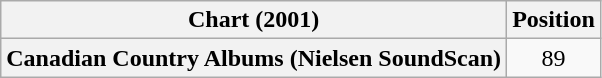<table class="wikitable plainrowheaders" style="text-align:center">
<tr>
<th scope="col">Chart (2001)</th>
<th scope="col">Position</th>
</tr>
<tr>
<th scope="row">Canadian Country Albums (Nielsen SoundScan)</th>
<td>89</td>
</tr>
</table>
